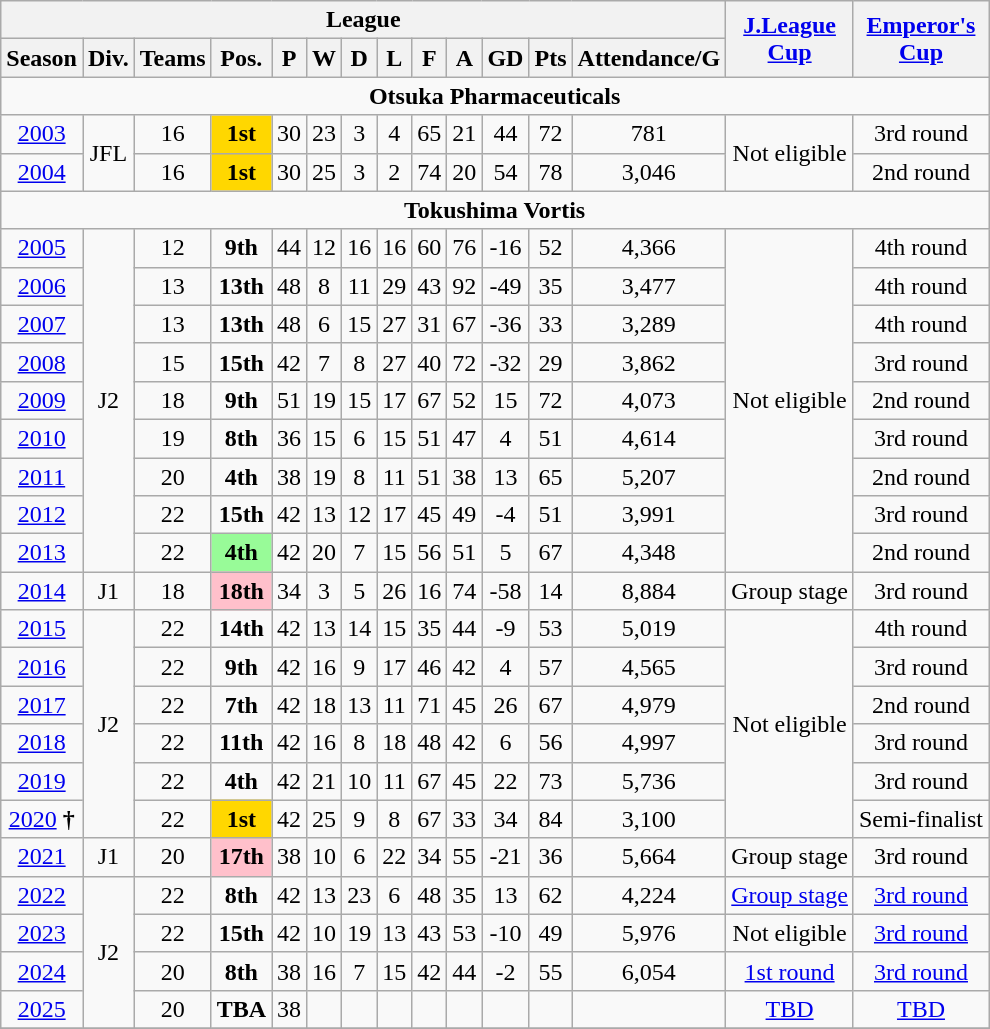<table class="wikitable" style="text-align:center">
<tr>
<th colspan="13">League</th>
<th rowspan="2"><a href='#'>J.League<br>Cup</a></th>
<th rowspan="2"><a href='#'>Emperor's<br>Cup</a></th>
</tr>
<tr>
<th>Season</th>
<th>Div.</th>
<th>Teams</th>
<th>Pos.</th>
<th>P</th>
<th>W</th>
<th>D</th>
<th>L</th>
<th>F</th>
<th>A</th>
<th>GD</th>
<th>Pts</th>
<th>Attendance/G</th>
</tr>
<tr>
<td colspan="15"><strong>Otsuka Pharmaceuticals</strong></td>
</tr>
<tr>
<td><a href='#'>2003</a></td>
<td rowspan="2">JFL</td>
<td>16</td>
<td bgcolor=gold><strong>1st</strong></td>
<td>30</td>
<td>23</td>
<td>3</td>
<td>4</td>
<td>65</td>
<td>21</td>
<td>44</td>
<td>72</td>
<td>781</td>
<td rowspan="2">Not eligible</td>
<td>3rd round</td>
</tr>
<tr>
<td><a href='#'>2004</a></td>
<td>16</td>
<td bgcolor=gold><strong>1st</strong></td>
<td>30</td>
<td>25</td>
<td>3</td>
<td>2</td>
<td>74</td>
<td>20</td>
<td>54</td>
<td>78</td>
<td>3,046</td>
<td>2nd round</td>
</tr>
<tr>
<td colspan="15"><strong>Tokushima Vortis</strong></td>
</tr>
<tr>
<td><a href='#'>2005</a></td>
<td rowspan="9">J2</td>
<td>12</td>
<td><strong>9th</strong></td>
<td>44</td>
<td>12</td>
<td>16</td>
<td>16</td>
<td>60</td>
<td>76</td>
<td>-16</td>
<td>52</td>
<td>4,366</td>
<td rowspan="9">Not eligible</td>
<td>4th round</td>
</tr>
<tr>
<td><a href='#'>2006</a></td>
<td>13</td>
<td><strong>13th</strong></td>
<td>48</td>
<td>8</td>
<td>11</td>
<td>29</td>
<td>43</td>
<td>92</td>
<td>-49</td>
<td>35</td>
<td>3,477</td>
<td>4th round</td>
</tr>
<tr>
<td><a href='#'>2007</a></td>
<td>13</td>
<td><strong>13th</strong></td>
<td>48</td>
<td>6</td>
<td>15</td>
<td>27</td>
<td>31</td>
<td>67</td>
<td>-36</td>
<td>33</td>
<td>3,289</td>
<td>4th round</td>
</tr>
<tr>
<td><a href='#'>2008</a></td>
<td>15</td>
<td><strong>15th</strong></td>
<td>42</td>
<td>7</td>
<td>8</td>
<td>27</td>
<td>40</td>
<td>72</td>
<td>-32</td>
<td>29</td>
<td>3,862</td>
<td>3rd round</td>
</tr>
<tr>
<td><a href='#'>2009</a></td>
<td>18</td>
<td><strong>9th</strong></td>
<td>51</td>
<td>19</td>
<td>15</td>
<td>17</td>
<td>67</td>
<td>52</td>
<td>15</td>
<td>72</td>
<td>4,073</td>
<td>2nd round</td>
</tr>
<tr>
<td><a href='#'>2010</a></td>
<td>19</td>
<td><strong>8th</strong></td>
<td>36</td>
<td>15</td>
<td>6</td>
<td>15</td>
<td>51</td>
<td>47</td>
<td>4</td>
<td>51</td>
<td>4,614</td>
<td>3rd round</td>
</tr>
<tr>
<td><a href='#'>2011</a></td>
<td>20</td>
<td><strong>4th</strong></td>
<td>38</td>
<td>19</td>
<td>8</td>
<td>11</td>
<td>51</td>
<td>38</td>
<td>13</td>
<td>65</td>
<td>5,207</td>
<td>2nd round</td>
</tr>
<tr>
<td><a href='#'>2012</a></td>
<td>22</td>
<td><strong>15th</strong></td>
<td>42</td>
<td>13</td>
<td>12</td>
<td>17</td>
<td>45</td>
<td>49</td>
<td>-4</td>
<td>51</td>
<td>3,991</td>
<td>3rd round</td>
</tr>
<tr>
<td><a href='#'>2013</a></td>
<td>22</td>
<td bgcolor=palegreen><strong>4th</strong></td>
<td>42</td>
<td>20</td>
<td>7</td>
<td>15</td>
<td>56</td>
<td>51</td>
<td>5</td>
<td>67</td>
<td>4,348</td>
<td>2nd round</td>
</tr>
<tr>
<td><a href='#'>2014</a></td>
<td>J1</td>
<td>18</td>
<td bgcolor=pink><strong>18th</strong></td>
<td>34</td>
<td>3</td>
<td>5</td>
<td>26</td>
<td>16</td>
<td>74</td>
<td>-58</td>
<td>14</td>
<td>8,884</td>
<td>Group stage</td>
<td>3rd round</td>
</tr>
<tr>
<td><a href='#'>2015</a></td>
<td rowspan="6">J2</td>
<td>22</td>
<td><strong>14th</strong></td>
<td>42</td>
<td>13</td>
<td>14</td>
<td>15</td>
<td>35</td>
<td>44</td>
<td>-9</td>
<td>53</td>
<td>5,019</td>
<td rowspan="6">Not eligible</td>
<td>4th round</td>
</tr>
<tr>
<td><a href='#'>2016</a></td>
<td>22</td>
<td><strong>9th</strong></td>
<td>42</td>
<td>16</td>
<td>9</td>
<td>17</td>
<td>46</td>
<td>42</td>
<td>4</td>
<td>57</td>
<td>4,565</td>
<td>3rd round</td>
</tr>
<tr>
<td><a href='#'>2017</a></td>
<td>22</td>
<td><strong>7th</strong></td>
<td>42</td>
<td>18</td>
<td>13</td>
<td>11</td>
<td>71</td>
<td>45</td>
<td>26</td>
<td>67</td>
<td>4,979</td>
<td>2nd round</td>
</tr>
<tr>
<td><a href='#'>2018</a></td>
<td>22</td>
<td><strong>11th</strong></td>
<td>42</td>
<td>16</td>
<td>8</td>
<td>18</td>
<td>48</td>
<td>42</td>
<td>6</td>
<td>56</td>
<td>4,997</td>
<td>3rd round</td>
</tr>
<tr>
<td><a href='#'>2019</a></td>
<td>22</td>
<td><strong>4th</strong></td>
<td>42</td>
<td>21</td>
<td>10</td>
<td>11</td>
<td>67</td>
<td>45</td>
<td>22</td>
<td>73</td>
<td>5,736</td>
<td>3rd round</td>
</tr>
<tr>
<td><a href='#'>2020</a> <strong>†</strong></td>
<td>22</td>
<td bgcolor=gold><strong>1st</strong></td>
<td>42</td>
<td>25</td>
<td>9</td>
<td>8</td>
<td>67</td>
<td>33</td>
<td>34</td>
<td>84</td>
<td>3,100</td>
<td>Semi-finalist</td>
</tr>
<tr>
<td><a href='#'>2021</a></td>
<td>J1</td>
<td>20</td>
<td bgcolor=pink><strong>17th</strong></td>
<td>38</td>
<td>10</td>
<td>6</td>
<td>22</td>
<td>34</td>
<td>55</td>
<td>-21</td>
<td>36</td>
<td>5,664</td>
<td>Group stage</td>
<td>3rd round</td>
</tr>
<tr>
<td><a href='#'>2022</a></td>
<td rowspan="4">J2</td>
<td>22</td>
<td><strong>8th</strong></td>
<td>42</td>
<td>13</td>
<td>23</td>
<td>6</td>
<td>48</td>
<td>35</td>
<td>13</td>
<td>62</td>
<td>4,224</td>
<td><a href='#'>Group stage</a></td>
<td><a href='#'>3rd round</a></td>
</tr>
<tr>
<td><a href='#'>2023</a></td>
<td>22</td>
<td><strong>15th</strong></td>
<td>42</td>
<td>10</td>
<td>19</td>
<td>13</td>
<td>43</td>
<td>53</td>
<td>-10</td>
<td>49</td>
<td>5,976</td>
<td>Not eligible</td>
<td><a href='#'>3rd round</a></td>
</tr>
<tr>
<td><a href='#'>2024</a></td>
<td>20</td>
<td><strong>8th</strong></td>
<td>38</td>
<td>16</td>
<td>7</td>
<td>15</td>
<td>42</td>
<td>44</td>
<td>-2</td>
<td>55</td>
<td>6,054</td>
<td><a href='#'>1st round</a></td>
<td><a href='#'>3rd round</a></td>
</tr>
<tr>
<td><a href='#'>2025</a></td>
<td>20</td>
<td><strong>TBA</strong></td>
<td>38</td>
<td></td>
<td></td>
<td></td>
<td></td>
<td></td>
<td></td>
<td></td>
<td></td>
<td><a href='#'>TBD</a></td>
<td><a href='#'>TBD</a></td>
</tr>
<tr>
</tr>
</table>
